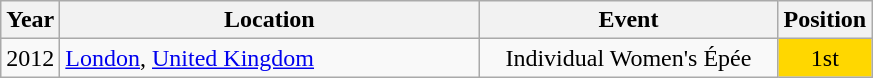<table class="wikitable" style="text-align:center;">
<tr>
<th>Year</th>
<th style="width:17em">Location</th>
<th style="width:12em">Event</th>
<th>Position</th>
</tr>
<tr>
<td>2012</td>
<td rowspan="1" align="left"> <a href='#'>London</a>, <a href='#'>United Kingdom</a></td>
<td>Individual Women's Épée</td>
<td bgcolor="gold">1st</td>
</tr>
</table>
